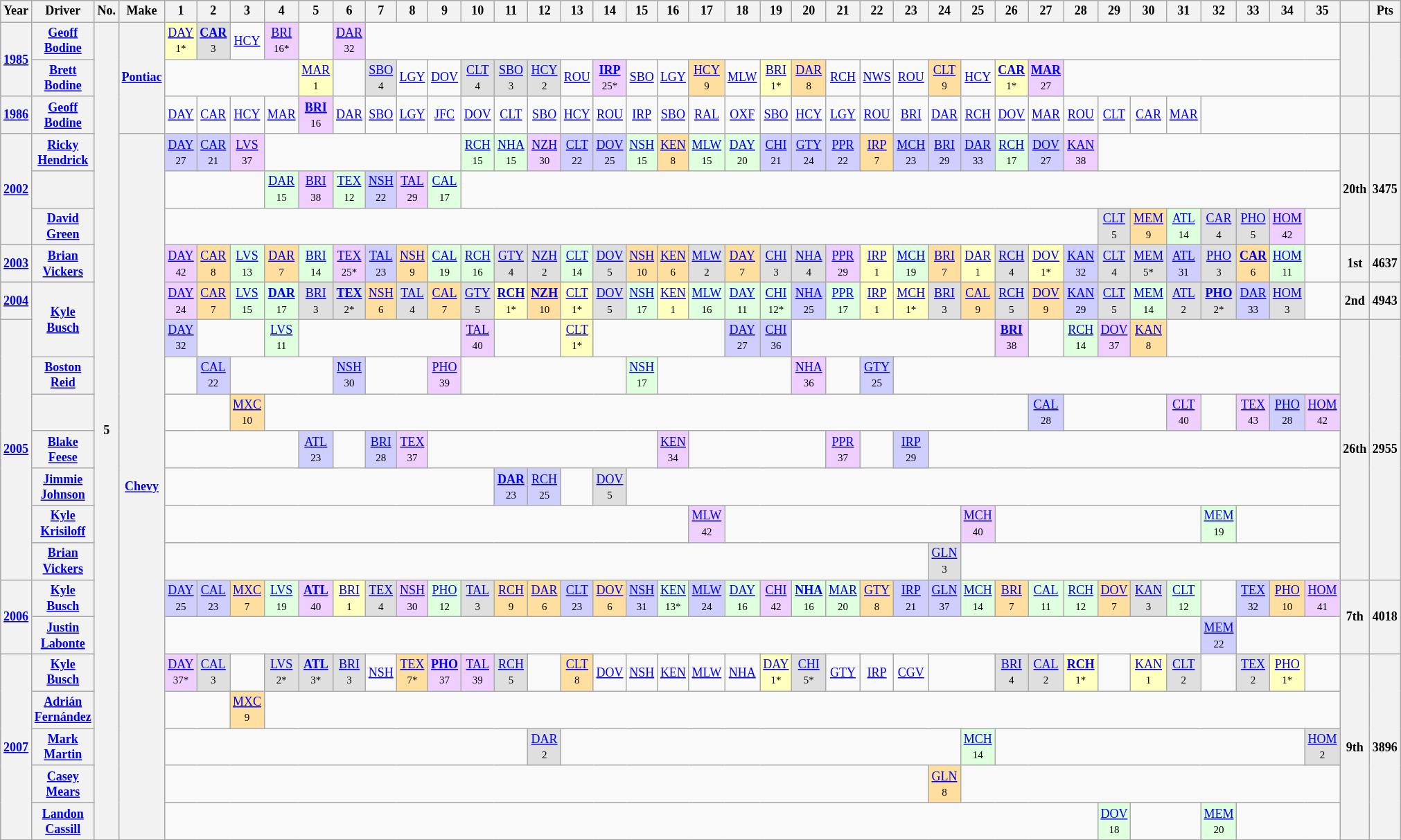<table class="wikitable" style="text-align:center; font-size:75%">
<tr>
<th>Year</th>
<th>Driver</th>
<th>No.</th>
<th>Make</th>
<th>1</th>
<th>2</th>
<th>3</th>
<th>4</th>
<th>5</th>
<th>6</th>
<th>7</th>
<th>8</th>
<th>9</th>
<th>10</th>
<th>11</th>
<th>12</th>
<th>13</th>
<th>14</th>
<th>15</th>
<th>16</th>
<th>17</th>
<th>18</th>
<th>19</th>
<th>20</th>
<th>21</th>
<th>22</th>
<th>23</th>
<th>24</th>
<th>25</th>
<th>26</th>
<th>27</th>
<th>28</th>
<th>29</th>
<th>30</th>
<th>31</th>
<th>32</th>
<th>33</th>
<th>34</th>
<th>35</th>
<th></th>
<th>Pts</th>
</tr>
<tr>
<th rowspan=2><a href='#'>1985</a></th>
<th><a href='#'>Geoff Bodine</a></th>
<th rowspan=37>5</th>
<th rowspan=3><a href='#'>Pontiac</a></th>
<td style="background:#FFFFBF;"><a href='#'>DAY</a><br><small>1*</small></td>
<td style="background:#DFDFDF;"><strong><a href='#'>CAR</a></strong><br><small>3</small></td>
<td><a href='#'>HCY</a></td>
<td style="background:#EFCFFF;"><a href='#'>BRI</a><br><small>16*</small></td>
<td></td>
<td style="background:#EFCFFF;"><a href='#'>DAR</a><br><small>32</small></td>
<td colspan=29></td>
<th rowspan=2></th>
<th rowspan=2></th>
</tr>
<tr>
<th><a href='#'>Brett Bodine</a></th>
<td colspan=4></td>
<td style="background:#FFFFBF;"><a href='#'>MAR</a><br><small>1</small></td>
<td></td>
<td style="background:#DFDFDF;"><a href='#'>SBO</a><br><small>4</small></td>
<td><a href='#'>LGY</a></td>
<td><a href='#'>DOV</a></td>
<td style="background:#DFDFDF;"><a href='#'>CLT</a><br><small>4</small></td>
<td style="background:#DFDFDF;"><a href='#'>SBO</a><br><small>3</small></td>
<td style="background:#DFDFDF;"><a href='#'>HCY</a><br><small>2</small></td>
<td><a href='#'>ROU</a></td>
<td style="background:#EFCFFF;"><strong><a href='#'>IRP</a></strong><br><small>25*</small></td>
<td><a href='#'>SBO</a></td>
<td><a href='#'>LGY</a></td>
<td style="background:#FFDF9F;"><a href='#'>HCY</a><br><small>9</small></td>
<td><a href='#'>MLW</a></td>
<td style="background:#FFFFBF;"><a href='#'>BRI</a><br><small>1*</small></td>
<td style="background:#FFDF9F;"><a href='#'>DAR</a><br><small>8</small></td>
<td><a href='#'>RCH</a></td>
<td><a href='#'>NWS</a></td>
<td><a href='#'>ROU</a></td>
<td style="background:#FFDF9F;"><a href='#'>CLT</a><br><small>9</small></td>
<td><a href='#'>HCY</a></td>
<td style="background:#FFFFBF;"><strong><a href='#'>CAR</a></strong><br><small>1*</small></td>
<td style="background:#EFCFFF;"><strong><a href='#'>MAR</a></strong><br><small>27</small></td>
<td colspan=8></td>
</tr>
<tr>
<th><a href='#'>1986</a></th>
<th><a href='#'>Geoff Bodine</a></th>
<td><a href='#'>DAY</a></td>
<td><a href='#'>CAR</a></td>
<td><a href='#'>HCY</a></td>
<td><a href='#'>MAR</a></td>
<td style="background:#EFCFFF;"><strong><a href='#'>BRI</a></strong><br><small>16</small></td>
<td><a href='#'>DAR</a></td>
<td><a href='#'>SBO</a></td>
<td><a href='#'>LGY</a></td>
<td><a href='#'>JFC</a></td>
<td><a href='#'>DOV</a></td>
<td><a href='#'>CLT</a></td>
<td><a href='#'>SBO</a></td>
<td><a href='#'>HCY</a></td>
<td><a href='#'>ROU</a></td>
<td><a href='#'>IRP</a></td>
<td><a href='#'>SBO</a></td>
<td><a href='#'>RAL</a></td>
<td><a href='#'>OXF</a></td>
<td><a href='#'>SBO</a></td>
<td><a href='#'>HCY</a></td>
<td><a href='#'>LGY</a></td>
<td><a href='#'>ROU</a></td>
<td><a href='#'>BRI</a></td>
<td><a href='#'>DAR</a></td>
<td><a href='#'>RCH</a></td>
<td><a href='#'>DOV</a></td>
<td><a href='#'>MAR</a></td>
<td><a href='#'>ROU</a></td>
<td><a href='#'>CLT</a></td>
<td><a href='#'>CAR</a></td>
<td><a href='#'>MAR</a></td>
<td colspan=4></td>
<th></th>
<th></th>
</tr>
<tr>
<th rowspan=3><a href='#'>2002</a></th>
<th><a href='#'>Ricky Hendrick</a></th>
<th rowspan=34><a href='#'>Chevy</a></th>
<td style="background:#CFCFFF;"><a href='#'>DAY</a><br><small>27</small></td>
<td style="background:#CFCFFF;"><a href='#'>CAR</a><br><small>21</small></td>
<td style="background:#EFCFFF;"><a href='#'>LVS</a><br><small>37</small></td>
<td colspan=6></td>
<td style="background:#DFFFDF;"><a href='#'>RCH</a><br><small>15</small></td>
<td style="background:#DFFFDF;"><a href='#'>NHA</a><br><small>15</small></td>
<td style="background:#EFCFFF;"><a href='#'>NZH</a><br><small>30</small></td>
<td style="background:#CFCFFF;"><a href='#'>CLT</a><br><small>22</small></td>
<td style="background:#CFCFFF;"><a href='#'>DOV</a><br><small>25</small></td>
<td style="background:#DFFFDF;"><a href='#'>NSH</a><br><small>15</small></td>
<td style="background:#FFDF9F;"><a href='#'>KEN</a><br><small>8</small></td>
<td style="background:#DFFFDF;"><a href='#'>MLW</a><br><small>15</small></td>
<td style="background:#DFFFDF;"><a href='#'>DAY</a><br><small>20</small></td>
<td style="background:#CFCFFF;"><a href='#'>CHI</a><br><small>21</small></td>
<td style="background:#CFCFFF;"><a href='#'>GTY</a><br><small>24</small></td>
<td style="background:#CFCFFF;"><a href='#'>PPR</a><br><small>22</small></td>
<td style="background:#FFDF9F;"><a href='#'>IRP</a><br><small>7</small></td>
<td style="background:#CFCFFF;"><a href='#'>MCH</a><br><small>23</small></td>
<td style="background:#CFCFFF;"><a href='#'>BRI</a><br><small>29</small></td>
<td style="background:#CFCFFF;"><a href='#'>DAR</a><br><small>33</small></td>
<td style="background:#DFFFDF;"><a href='#'>RCH</a><br><small>17</small></td>
<td style="background:#CFCFFF;"><a href='#'>DOV</a><br><small>27</small></td>
<td style="background:#EFCFFF;"><a href='#'>KAN</a><br><small>38</small></td>
<td colspan=7></td>
<th rowspan=3>20th</th>
<th rowspan=3>3475</th>
</tr>
<tr>
<th></th>
<td colspan=3></td>
<td style="background:#DFFFDF;"><a href='#'>DAR</a><br><small>15</small></td>
<td style="background:#EFCFFF;"><a href='#'>BRI</a><br><small>38</small></td>
<td style="background:#DFFFDF;"><a href='#'>TEX</a><br><small>12</small></td>
<td style="background:#CFCFFF;"><a href='#'>NSH</a><br><small>22</small></td>
<td style="background:#EFCFFF;"><a href='#'>TAL</a><br><small>29</small></td>
<td style="background:#DFFFDF;"><a href='#'>CAL</a><br><small>17</small></td>
<td colspan=26></td>
</tr>
<tr>
<th><a href='#'>David Green</a></th>
<td colspan=28></td>
<td style="background:#DFDFDF;"><a href='#'>CLT</a><br><small>5</small></td>
<td style="background:#FFDF9F;"><a href='#'>MEM</a><br><small>9</small></td>
<td style="background:#DFFFDF;"><a href='#'>ATL</a><br><small>14</small></td>
<td style="background:#DFDFDF;"><a href='#'>CAR</a><br><small>4</small></td>
<td style="background:#DFDFDF;"><a href='#'>PHO</a><br><small>5</small></td>
<td style="background:#EFCFFF;"><a href='#'>HOM</a><br><small>42</small></td>
<td></td>
</tr>
<tr>
<th><a href='#'>2003</a></th>
<th><a href='#'>Brian Vickers</a></th>
<td style="background:#EFCFFF;"><a href='#'>DAY</a><br><small>42</small></td>
<td style="background:#FFDF9F;"><a href='#'>CAR</a><br><small>8</small></td>
<td style="background:#DFFFDF;"><a href='#'>LVS</a><br><small>13</small></td>
<td style="background:#FFDF9F;"><a href='#'>DAR</a><br><small>7</small></td>
<td style="background:#DFFFDF;"><a href='#'>BRI</a><br><small>14</small></td>
<td style="background:#EFCFFF;"><a href='#'>TEX</a><br><small>25*</small></td>
<td style="background:#CFCFFF;"><a href='#'>TAL</a><br><small>23</small></td>
<td style="background:#FFDF9F;"><a href='#'>NSH</a><br><small>9</small></td>
<td style="background:#DFFFDF;"><a href='#'>CAL</a><br><small>19</small></td>
<td style="background:#DFFFDF;"><a href='#'>RCH</a><br><small>16</small></td>
<td style="background:#DFDFDF;"><a href='#'>GTY</a><br><small>4</small></td>
<td style="background:#DFDFDF;"><a href='#'>NZH</a><br><small>2</small></td>
<td style="background:#DFFFDF;"><a href='#'>CLT</a><br><small>14</small></td>
<td style="background:#DFDFDF;"><a href='#'>DOV</a><br><small>5</small></td>
<td style="background:#FFDF9F;"><a href='#'>NSH</a><br><small>10</small></td>
<td style="background:#FFDF9F;"><a href='#'>KEN</a><br><small>6</small></td>
<td style="background:#DFDFDF;"><a href='#'>MLW</a><br><small>2</small></td>
<td style="background:#FFDF9F;"><a href='#'>DAY</a><br><small>7</small></td>
<td style="background:#DFDFDF;"><a href='#'>CHI</a><br><small>3</small></td>
<td style="background:#DFDFDF;"><a href='#'>NHA</a><br><small>4</small></td>
<td style="background:#EFCFFF;"><a href='#'>PPR</a><br><small>29</small></td>
<td style="background:#FFFFBF;"><a href='#'>IRP</a><br><small>1</small></td>
<td style="background:#DFFFDF;"><a href='#'>MCH</a><br><small>19</small></td>
<td style="background:#FFDF9F;"><a href='#'>BRI</a><br><small>7</small></td>
<td style="background:#FFFFBF;"><a href='#'>DAR</a><br><small>1</small></td>
<td style="background:#DFDFDF;"><a href='#'>RCH</a><br><small>4</small></td>
<td style="background:#FFFFBF;"><a href='#'>DOV</a><br><small>1*</small></td>
<td style="background:#CFCFFF;"><a href='#'>KAN</a><br><small>32</small></td>
<td style="background:#DFDFDF;"><a href='#'>CLT</a><br><small>4</small></td>
<td style="background:#DFDFDF;"><a href='#'>MEM</a><br><small>5*</small></td>
<td style="background:#CFCFFF;"><a href='#'>ATL</a><br><small>31</small></td>
<td style="background:#DFDFDF;"><a href='#'>PHO</a><br><small>3</small></td>
<td style="background:#FFDF9F;"><strong><a href='#'>CAR</a></strong><br><small>6</small></td>
<td style="background:#DFFFDF;"><a href='#'>HOM</a><br><small>11</small></td>
<td></td>
<th>1st</th>
<th>4637</th>
</tr>
<tr>
<th><a href='#'>2004</a></th>
<th rowspan=2><a href='#'>Kyle Busch</a></th>
<td style="background:#EFCFFF;"><a href='#'>DAY</a><br><small>24</small></td>
<td style="background:#ffdf9f;"><a href='#'>CAR</a><br><small>7</small></td>
<td style="background:#dfffdf;"><a href='#'>LVS</a><br><small>15</small></td>
<td style="background:#dfffdf;"><strong><a href='#'>DAR</a></strong><br><small>17</small></td>
<td style="background:#dfdfdf;"><a href='#'>BRI</a><br><small>3</small></td>
<td style="background:#dfdfdf;"><strong><a href='#'>TEX</a></strong><br><small>2*</small></td>
<td style="background:#ffdf9f;"><a href='#'>NSH</a><br><small>6</small></td>
<td style="background:#dfdfdf;"><a href='#'>TAL</a><br><small>4</small></td>
<td style="background:#ffdf9f;"><a href='#'>CAL</a><br><small>7</small></td>
<td style="background:#dfdfdf;"><a href='#'>GTY</a><br><small>5</small></td>
<td style="background:#FFFFBF;"><strong><a href='#'>RCH</a></strong><br><small>1*</small></td>
<td style="background:#ffdf9f;"><strong><a href='#'>NZH</a></strong><br><small>10</small></td>
<td style="background:#FFFFBF;"><a href='#'>CLT</a><br><small>1*</small></td>
<td style="background:#dfdfdf;"><a href='#'>DOV</a><br><small>5</small></td>
<td style="background:#dfffdf;"><a href='#'>NSH</a><br><small>17</small></td>
<td style="background:#FFFFBF;"><a href='#'>KEN</a><br><small>1</small></td>
<td style="background:#dfffdf;"><a href='#'>MLW</a><br><small>16</small></td>
<td style="background:#dfffdf;"><a href='#'>DAY</a><br><small>11</small></td>
<td style="background:#dfffdf;"><a href='#'>CHI</a><br><small>12*</small></td>
<td style="background:#cfcfff;"><a href='#'>NHA</a><br><small>25</small></td>
<td style="background:#dfffdf;"><a href='#'>PPR</a><br><small>17</small></td>
<td style="background:#FFFFBF;"><a href='#'>IRP</a><br><small>1</small></td>
<td style="background:#FFFFBF;"><a href='#'>MCH</a><br><small>1*</small></td>
<td style="background:#dfdfdf;"><a href='#'>BRI</a><br><small>3</small></td>
<td style="background:#ffdf9f;"><a href='#'>CAL</a><br><small>9</small></td>
<td style="background:#dfdfdf;"><a href='#'>RCH</a><br><small>5</small></td>
<td style="background:#ffdf9f;"><a href='#'>DOV</a><br><small>9</small></td>
<td style="background:#cfcfff;"><a href='#'>KAN</a><br><small>29</small></td>
<td style="background:#dfdfdf;"><a href='#'>CLT</a><br><small>5</small></td>
<td style="background:#DFFFDF;"><a href='#'>MEM</a><br><small>14</small></td>
<td style="background:#dfdfdf;"><a href='#'>ATL</a><br><small>2</small></td>
<td style="background:#dfdfdf;"><strong><a href='#'>PHO</a></strong><br><small>2*</small></td>
<td style="background:#cfcfff;"><a href='#'>DAR</a><br><small>33</small></td>
<td style="background:#dfdfdf;"><a href='#'>HOM</a><br><small>3</small></td>
<td></td>
<th>2nd</th>
<th>4943</th>
</tr>
<tr>
<th rowspan=7><a href='#'>2005</a></th>
<td style="background:#CFCFFF;"><a href='#'>DAY</a><br><small>32</small></td>
<td colspan=2></td>
<td style="background:#DFFFDF;"><a href='#'>LVS</a><br><small>11</small></td>
<td colspan=5></td>
<td style="background:#EFCFFF;"><a href='#'>TAL</a><br><small>40</small></td>
<td colspan=2></td>
<td style="background:#FFFFBF;"><a href='#'>CLT</a><br><small>1*</small></td>
<td colspan=4></td>
<td style="background:#CFCFFF;"><a href='#'>DAY</a><br><small>27</small></td>
<td style="background:#CFCFFF;"><a href='#'>CHI</a><br><small>36</small></td>
<td colspan=6></td>
<td style="background:#EFCFFF;"><strong><a href='#'>BRI</a></strong><br><small>38</small></td>
<td></td>
<td style="background:#DFFFDF;"><a href='#'>RCH</a><br><small>14</small></td>
<td style="background:#EFCFFF;"><a href='#'>DOV</a><br><small>37</small></td>
<td style="background:#FFDF9F;"><a href='#'>KAN</a><br><small>8</small></td>
<td colspan=5></td>
<th rowspan=7>26th</th>
<th rowspan=7>2955</th>
</tr>
<tr>
<th><a href='#'>Boston Reid</a></th>
<td></td>
<td style="background:#CFCFFF;"><a href='#'>CAL</a><br><small>22</small></td>
<td colspan=3></td>
<td style="background:#CFCFFF;"><a href='#'>NSH</a><br><small>30</small></td>
<td colspan=2></td>
<td style="background:#EFCFFF;"><a href='#'>PHO</a><br><small>39</small></td>
<td colspan=5></td>
<td style="background:#DFFFDF;"><a href='#'>NSH</a><br><small>17</small></td>
<td colspan=4></td>
<td style="background:#EFCFFF;"><a href='#'>NHA</a><br><small>36</small></td>
<td></td>
<td style="background:#CFCFFF;"><a href='#'>GTY</a><br><small>25</small></td>
<td colspan=13></td>
</tr>
<tr>
<th></th>
<td colspan=2></td>
<td style="background:#FFDF9F;"><a href='#'>MXC</a><br><small>10</small></td>
<td colspan=23></td>
<td style="background:#CFCFFF;"><a href='#'>CAL</a><br><small>28</small></td>
<td colspan=3></td>
<td style="background:#EFCFFF;"><a href='#'>CLT</a><br><small>40</small></td>
<td></td>
<td style="background:#EFCFFF;"><a href='#'>TEX</a><br><small>43</small></td>
<td style="background:#CFCFFF;"><a href='#'>PHO</a><br><small>28</small></td>
<td style="background:#EFCFFF;"><a href='#'>HOM</a><br><small>42</small></td>
</tr>
<tr>
<th><a href='#'>Blake Feese</a></th>
<td colspan=4></td>
<td style="background:#CFCFFF;"><a href='#'>ATL</a><br><small>23</small></td>
<td></td>
<td style="background:#CFCFFF;"><a href='#'>BRI</a><br><small>28</small></td>
<td style="background:#EFCFFF;"><a href='#'>TEX</a><br><small>37</small></td>
<td colspan=7></td>
<td style="background:#EFCFFF;"><a href='#'>KEN</a><br><small>34</small></td>
<td colspan=4></td>
<td style="background:#EFCFFF;"><a href='#'>PPR</a><br><small>37</small></td>
<td></td>
<td style="background:#CFCFFF;"><a href='#'>IRP</a><br><small>29</small></td>
<td colspan=12></td>
</tr>
<tr>
<th><a href='#'>Jimmie Johnson</a></th>
<td colspan=10></td>
<td style="background:#CFCFFF;"><strong><a href='#'>DAR</a></strong><br><small>23</small></td>
<td style="background:#CFCFFF;"><a href='#'>RCH</a><br><small>25</small></td>
<td></td>
<td style="background:#DFDFDF;"><a href='#'>DOV</a><br><small>5</small></td>
<td colspan=21></td>
</tr>
<tr>
<th><a href='#'>Kyle Krisiloff</a></th>
<td colspan=16></td>
<td style="background:#EFCFFF;"><a href='#'>MLW</a><br><small>42</small></td>
<td colspan=7></td>
<td style="background:#EFCFFF;"><a href='#'>MCH</a><br><small>40</small></td>
<td colspan=6></td>
<td style="background:#DFFFDF;"><a href='#'>MEM</a><br><small>19</small></td>
<td colspan=3></td>
</tr>
<tr>
<th><a href='#'>Brian Vickers</a></th>
<td colspan=23></td>
<td style="background:#DFDFDF;"><a href='#'>GLN</a><br><small>3</small></td>
<td colspan=11></td>
</tr>
<tr>
<th rowspan=2><a href='#'>2006</a></th>
<th><a href='#'>Kyle Busch</a></th>
<td style="background:#cfcfff;"><a href='#'>DAY</a><br><small>25</small></td>
<td style="background:#cfcfff;"><a href='#'>CAL</a><br><small>23</small></td>
<td style="background:#ffdf9f;"><a href='#'>MXC</a><br><small>7</small></td>
<td style="background:#DFFFDF;"><a href='#'>LVS</a><br><small>19</small></td>
<td style="background:#EFCFFF;"><strong><a href='#'>ATL</a></strong><br><small>40</small></td>
<td style="background:#FFFFBF;"><a href='#'>BRI</a><br><small>1</small></td>
<td style="background:#dfdfdf;"><a href='#'>TEX</a><br><small>4</small></td>
<td style="background:#EFCFFF;"><a href='#'>NSH</a><br><small>30</small></td>
<td style="background:#DFFFDF;"><a href='#'>PHO</a><br><small>12</small></td>
<td style="background:#dfdfdf;"><a href='#'>TAL</a><br><small>3</small></td>
<td style="background:#ffdf9f;"><a href='#'>RCH</a><br><small>9</small></td>
<td style="background:#ffdf9f;"><a href='#'>DAR</a><br><small>6</small></td>
<td style="background:#cfcfff;"><a href='#'>CLT</a><br><small>23</small></td>
<td style="background:#ffdf9f;"><a href='#'>DOV</a><br><small>6</small></td>
<td style="background:#cfcfff;"><a href='#'>NSH</a><br><small>31</small></td>
<td style="background:#DFFFDF;"><a href='#'>KEN</a><br><small>13*</small></td>
<td style="background:#cfcfff;"><a href='#'>MLW</a><br><small>24</small></td>
<td style="background:#DFFFDF;"><a href='#'>DAY</a><br><small>16</small></td>
<td style="background:#EFCFFF;"><a href='#'>CHI</a><br><small>42</small></td>
<td style="background:#DFFFDF;"><strong><a href='#'>NHA</a></strong><br><small>16</small></td>
<td style="background:#DFFFDF;"><a href='#'>MAR</a><br><small>20</small></td>
<td style="background:#ffdf9f;"><a href='#'>GTY</a><br><small>8</small></td>
<td style="background:#cfcfff;"><a href='#'>IRP</a><br><small>21</small></td>
<td style="background:#cfcfff;"><a href='#'>GLN</a><br><small>37</small></td>
<td style="background:#DFFFDF;"><a href='#'>MCH</a><br><small>14</small></td>
<td style="background:#ffdf9f;"><a href='#'>BRI</a><br><small>7</small></td>
<td style="background:#DFFFDF;"><a href='#'>CAL</a><br><small>11</small></td>
<td style="background:#DFFFDF;"><a href='#'>RCH</a><br><small>12</small></td>
<td style="background:#ffdf9f;"><a href='#'>DOV</a><br><small>7</small></td>
<td style="background:#dfdfdf;"><a href='#'>KAN</a><br><small>3</small></td>
<td style="background:#DFFFDF;"><a href='#'>CLT</a><br><small>12</small></td>
<td></td>
<td style="background:#cfcfff;"><a href='#'>TEX</a><br><small>32</small></td>
<td style="background:#ffdf9f;"><a href='#'>PHO</a><br><small>10</small></td>
<td style="background:#EFCFFF;"><a href='#'>HOM</a><br><small>41</small></td>
<th rowspan=2>7th</th>
<th rowspan=2>4018</th>
</tr>
<tr>
<th><a href='#'>Justin Labonte</a></th>
<td colspan=31></td>
<td style="background:#CFCFFF;"><a href='#'>MEM</a><br><small>22</small></td>
<td colspan=3></td>
</tr>
<tr>
<th rowspan=5><a href='#'>2007</a></th>
<th><a href='#'>Kyle Busch</a></th>
<td style="background:#EFCFFF;"><a href='#'>DAY</a><br><small>37*</small></td>
<td style="background:#dfdfdf;"><a href='#'>CAL</a><br><small>3</small></td>
<td></td>
<td style="background:#dfdfdf;"><a href='#'>LVS</a><br><small>2*</small></td>
<td style="background:#dfdfdf;"><strong><a href='#'>ATL</a></strong><br><small>3*</small></td>
<td style="background:#dfdfdf;"><a href='#'>BRI</a><br><small>3</small></td>
<td><a href='#'>NSH</a></td>
<td style="background:#ffdf9f;"><a href='#'>TEX</a><br><small>7*</small></td>
<td style="background:#EFCFFF;"><strong><a href='#'>PHO</a></strong><br><small>37</small></td>
<td style="background:#EFCFFF;"><a href='#'>TAL</a><br><small>39</small></td>
<td style="background:#dfdfdf;"><a href='#'>RCH</a><br><small>5</small></td>
<td></td>
<td style="background:#ffdf9f;"><a href='#'>CLT</a><br><small>8</small></td>
<td><a href='#'>DOV</a></td>
<td><a href='#'>NSH</a></td>
<td><a href='#'>KEN</a></td>
<td><a href='#'>MLW</a></td>
<td><a href='#'>NHA</a></td>
<td style="background:#FFFFBF;"><a href='#'>DAY</a><br><small>1*</small></td>
<td style="background:#dfdfdf;"><a href='#'>CHI</a><br><small>5*</small></td>
<td><a href='#'>GTY</a></td>
<td><a href='#'>IRP</a></td>
<td><a href='#'>CGV</a></td>
<td colspan=2></td>
<td style="background:#dfdfdf;"><a href='#'>BRI</a><br><small>4</small></td>
<td style="background:#dfdfdf;"><a href='#'>CAL</a><br><small>2</small></td>
<td style="background:#FFFFBF;"><strong><a href='#'>RCH</a></strong><br><small>1*</small></td>
<td></td>
<td style="background:#FFFFBF;"><a href='#'>KAN</a><br><small>1</small></td>
<td style="background:#dfdfdf;"><a href='#'>CLT</a><br><small>2</small></td>
<td></td>
<td style="background:#dfdfdf;"><a href='#'>TEX</a><br><small>2</small></td>
<td style="background:#FFFFBF;"><a href='#'>PHO</a><br><small>1*</small></td>
<td></td>
<th rowspan=5>9th</th>
<th rowspan=5>3896</th>
</tr>
<tr>
<th><a href='#'>Adrián Fernández</a></th>
<td colspan=2></td>
<td style="background:#FFDF9F;"><a href='#'>MXC</a><br><small>9</small></td>
<td colspan=32></td>
</tr>
<tr>
<th><a href='#'>Mark Martin</a></th>
<td colspan=11></td>
<td style="background:#DFDFDF;"><a href='#'>DAR</a><br><small>2</small></td>
<td colspan=12></td>
<td style="background:#DFFFDF;"><a href='#'>MCH</a><br><small>14</small></td>
<td colspan=9></td>
<td style="background:#DFDFDF;"><a href='#'>HOM</a><br><small>2</small></td>
</tr>
<tr>
<th><a href='#'>Casey Mears</a></th>
<td colspan=23></td>
<td style="background:#FFDF9F;"><a href='#'>GLN</a><br><small>8</small></td>
<td colspan=11></td>
</tr>
<tr>
<th><a href='#'>Landon Cassill</a></th>
<td colspan=28></td>
<td style="background:#DFFFDF;"><a href='#'>DOV</a><br><small>18</small></td>
<td colspan=2></td>
<td style="background:#DFFFDF;"><a href='#'>MEM</a><br><small>20</small></td>
<td colspan=3></td>
</tr>
<tr>
</tr>
</table>
